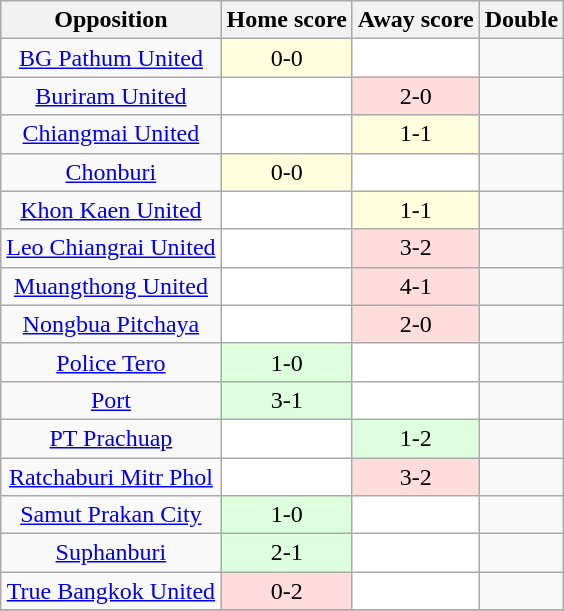<table class="wikitable" style="text-align: center;">
<tr>
<th>Opposition</th>
<th>Home score</th>
<th>Away score</th>
<th>Double</th>
</tr>
<tr>
<td><a href='#'>BG Pathum United</a></td>
<td style="background:#ffd;">0-0</td>
<td style="background:#fff;"></td>
<td></td>
</tr>
<tr>
<td><a href='#'>Buriram United</a></td>
<td style="background:#fff;"></td>
<td style="background:#fdd;">2-0</td>
<td></td>
</tr>
<tr>
<td><a href='#'>Chiangmai United</a></td>
<td style="background:#fff;"></td>
<td style="background:#ffd;">1-1</td>
<td></td>
</tr>
<tr>
<td><a href='#'>Chonburi</a></td>
<td style="background:#ffd;">0-0</td>
<td style="background:#fff;"></td>
<td></td>
</tr>
<tr>
<td><a href='#'>Khon Kaen United</a></td>
<td style="background:#fff;"></td>
<td style="background:#ffd;">1-1</td>
<td></td>
</tr>
<tr>
<td><a href='#'>Leo Chiangrai United</a></td>
<td style="background:#fff;"></td>
<td style="background:#fdd;">3-2</td>
<td></td>
</tr>
<tr>
<td><a href='#'>Muangthong United</a></td>
<td style="background:#fff;"></td>
<td style="background:#fdd;">4-1</td>
<td></td>
</tr>
<tr>
<td><a href='#'>Nongbua Pitchaya</a></td>
<td style="background:#fff;"></td>
<td style="background:#fdd;">2-0</td>
<td></td>
</tr>
<tr>
<td><a href='#'>Police Tero</a></td>
<td style="background:#dfd;">1-0</td>
<td style="background:#fff;"></td>
<td></td>
</tr>
<tr>
<td><a href='#'>Port</a></td>
<td style="background:#dfd;">3-1</td>
<td style="background:#fff;"></td>
<td></td>
</tr>
<tr>
<td><a href='#'>PT Prachuap</a></td>
<td style="background:#fff;"></td>
<td style="background:#dfd;">1-2</td>
<td></td>
</tr>
<tr>
<td><a href='#'>Ratchaburi Mitr Phol</a></td>
<td style="background:#fff;"></td>
<td style="background:#fdd;">3-2</td>
<td></td>
</tr>
<tr>
<td><a href='#'>Samut Prakan City</a></td>
<td style="background:#dfd;">1-0</td>
<td style="background:#fff;"></td>
<td></td>
</tr>
<tr>
<td><a href='#'>Suphanburi</a></td>
<td style="background:#dfd;">2-1</td>
<td style="background:#fff;"></td>
<td></td>
</tr>
<tr>
<td><a href='#'>True Bangkok United</a></td>
<td style="background:#fdd;">0-2</td>
<td style="background:#fff;"></td>
<td></td>
</tr>
<tr>
</tr>
</table>
